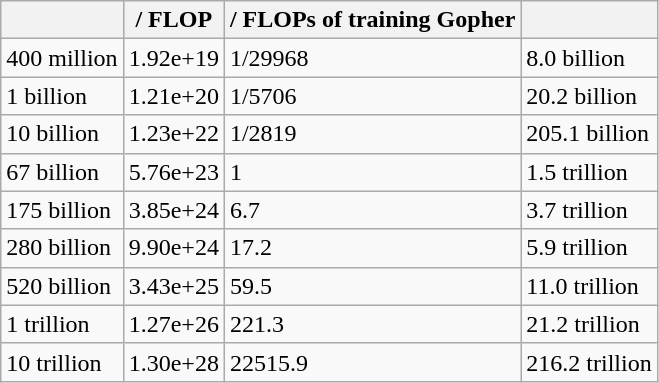<table class="wikitable">
<tr>
<th></th>
<th> / FLOP</th>
<th> / FLOPs of training Gopher</th>
<th></th>
</tr>
<tr>
<td>400 million</td>
<td>1.92e+19</td>
<td>1/29968</td>
<td>8.0 billion</td>
</tr>
<tr>
<td>1 billion</td>
<td>1.21e+20</td>
<td>1/5706</td>
<td>20.2 billion</td>
</tr>
<tr>
<td>10 billion</td>
<td>1.23e+22</td>
<td>1/2819</td>
<td>205.1 billion</td>
</tr>
<tr>
<td>67 billion</td>
<td>5.76e+23</td>
<td>1</td>
<td>1.5 trillion</td>
</tr>
<tr>
<td>175 billion</td>
<td>3.85e+24</td>
<td>6.7</td>
<td>3.7 trillion</td>
</tr>
<tr>
<td>280 billion</td>
<td>9.90e+24</td>
<td>17.2</td>
<td>5.9 trillion</td>
</tr>
<tr>
<td>520 billion</td>
<td>3.43e+25</td>
<td>59.5</td>
<td>11.0 trillion</td>
</tr>
<tr>
<td>1 trillion</td>
<td>1.27e+26</td>
<td>221.3</td>
<td>21.2 trillion</td>
</tr>
<tr>
<td>10 trillion</td>
<td>1.30e+28</td>
<td>22515.9</td>
<td>216.2 trillion</td>
</tr>
</table>
